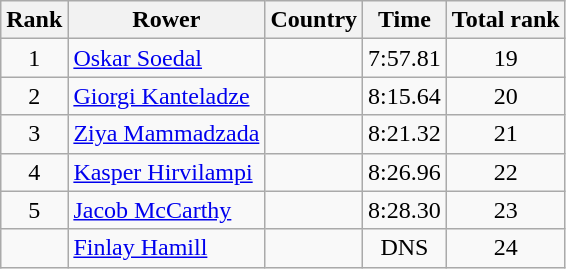<table class="wikitable" style="text-align:center">
<tr>
<th>Rank</th>
<th>Rower</th>
<th>Country</th>
<th>Time</th>
<th>Total rank</th>
</tr>
<tr>
<td>1</td>
<td align="left"><a href='#'>Oskar Soedal</a></td>
<td align="left"></td>
<td>7:57.81</td>
<td>19</td>
</tr>
<tr>
<td>2</td>
<td align="left"><a href='#'>Giorgi Kanteladze</a></td>
<td align="left"></td>
<td>8:15.64</td>
<td>20</td>
</tr>
<tr>
<td>3</td>
<td align="left"><a href='#'>Ziya Mammadzada</a></td>
<td align="left"></td>
<td>8:21.32</td>
<td>21</td>
</tr>
<tr>
<td>4</td>
<td align="left"><a href='#'>Kasper Hirvilampi</a></td>
<td align="left"></td>
<td>8:26.96</td>
<td>22</td>
</tr>
<tr>
<td>5</td>
<td align="left"><a href='#'>Jacob McCarthy</a></td>
<td align="left"></td>
<td>8:28.30</td>
<td>23</td>
</tr>
<tr>
<td></td>
<td align="left"><a href='#'>Finlay Hamill</a></td>
<td align="left"></td>
<td>DNS</td>
<td>24</td>
</tr>
</table>
